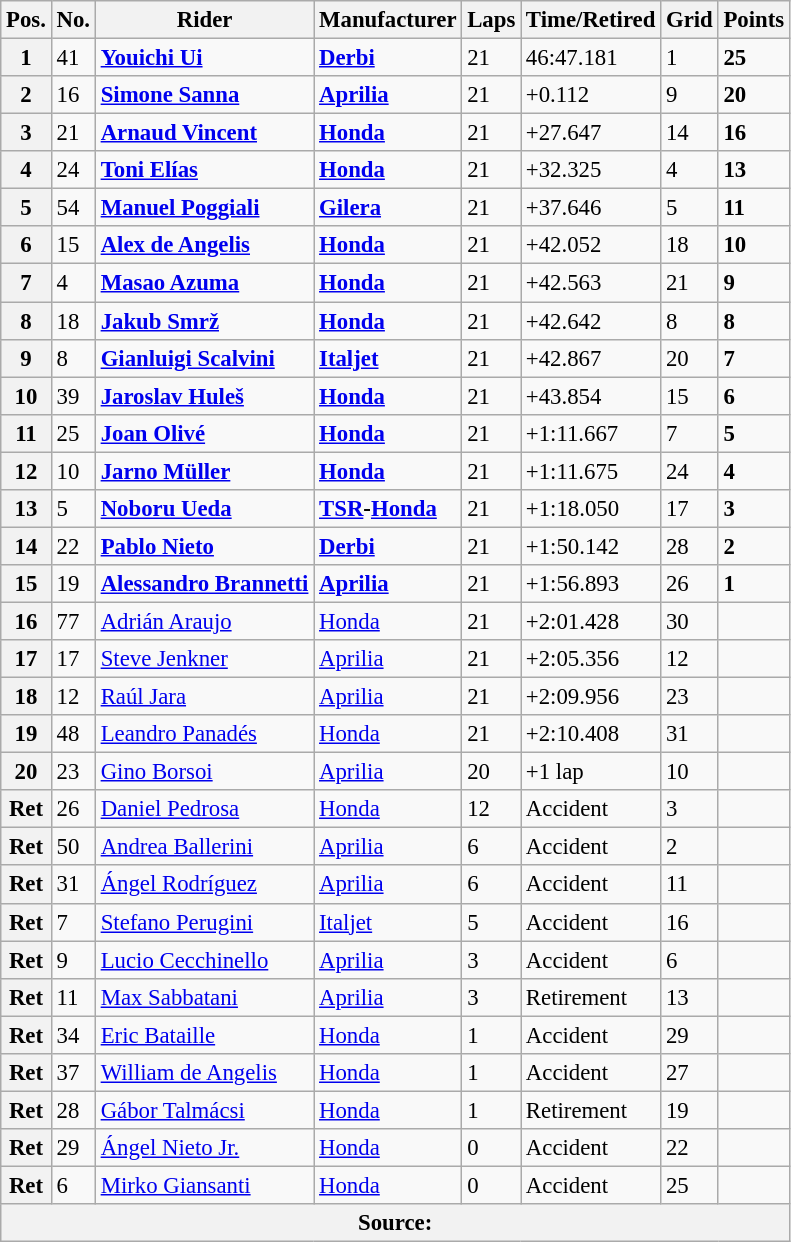<table class="wikitable" style="font-size: 95%;">
<tr>
<th>Pos.</th>
<th>No.</th>
<th>Rider</th>
<th>Manufacturer</th>
<th>Laps</th>
<th>Time/Retired</th>
<th>Grid</th>
<th>Points</th>
</tr>
<tr>
<th>1</th>
<td>41</td>
<td> <strong><a href='#'>Youichi Ui</a></strong></td>
<td><strong><a href='#'>Derbi</a></strong></td>
<td>21</td>
<td>46:47.181</td>
<td>1</td>
<td><strong>25</strong></td>
</tr>
<tr>
<th>2</th>
<td>16</td>
<td> <strong><a href='#'>Simone Sanna</a></strong></td>
<td><strong><a href='#'>Aprilia</a></strong></td>
<td>21</td>
<td>+0.112</td>
<td>9</td>
<td><strong>20</strong></td>
</tr>
<tr>
<th>3</th>
<td>21</td>
<td> <strong><a href='#'>Arnaud Vincent</a></strong></td>
<td><strong><a href='#'>Honda</a></strong></td>
<td>21</td>
<td>+27.647</td>
<td>14</td>
<td><strong>16</strong></td>
</tr>
<tr>
<th>4</th>
<td>24</td>
<td> <strong><a href='#'>Toni Elías</a></strong></td>
<td><strong><a href='#'>Honda</a></strong></td>
<td>21</td>
<td>+32.325</td>
<td>4</td>
<td><strong>13</strong></td>
</tr>
<tr>
<th>5</th>
<td>54</td>
<td> <strong><a href='#'>Manuel Poggiali</a></strong></td>
<td><strong><a href='#'>Gilera</a></strong></td>
<td>21</td>
<td>+37.646</td>
<td>5</td>
<td><strong>11</strong></td>
</tr>
<tr>
<th>6</th>
<td>15</td>
<td> <strong><a href='#'>Alex de Angelis</a></strong></td>
<td><strong><a href='#'>Honda</a></strong></td>
<td>21</td>
<td>+42.052</td>
<td>18</td>
<td><strong>10</strong></td>
</tr>
<tr>
<th>7</th>
<td>4</td>
<td> <strong><a href='#'>Masao Azuma</a></strong></td>
<td><strong><a href='#'>Honda</a></strong></td>
<td>21</td>
<td>+42.563</td>
<td>21</td>
<td><strong>9</strong></td>
</tr>
<tr>
<th>8</th>
<td>18</td>
<td> <strong><a href='#'>Jakub Smrž</a></strong></td>
<td><strong><a href='#'>Honda</a></strong></td>
<td>21</td>
<td>+42.642</td>
<td>8</td>
<td><strong>8</strong></td>
</tr>
<tr>
<th>9</th>
<td>8</td>
<td> <strong><a href='#'>Gianluigi Scalvini</a></strong></td>
<td><strong><a href='#'>Italjet</a></strong></td>
<td>21</td>
<td>+42.867</td>
<td>20</td>
<td><strong>7</strong></td>
</tr>
<tr>
<th>10</th>
<td>39</td>
<td> <strong><a href='#'>Jaroslav Huleš</a></strong></td>
<td><strong><a href='#'>Honda</a></strong></td>
<td>21</td>
<td>+43.854</td>
<td>15</td>
<td><strong>6</strong></td>
</tr>
<tr>
<th>11</th>
<td>25</td>
<td> <strong><a href='#'>Joan Olivé</a></strong></td>
<td><strong><a href='#'>Honda</a></strong></td>
<td>21</td>
<td>+1:11.667</td>
<td>7</td>
<td><strong>5</strong></td>
</tr>
<tr>
<th>12</th>
<td>10</td>
<td> <strong><a href='#'>Jarno Müller</a></strong></td>
<td><strong><a href='#'>Honda</a></strong></td>
<td>21</td>
<td>+1:11.675</td>
<td>24</td>
<td><strong>4</strong></td>
</tr>
<tr>
<th>13</th>
<td>5</td>
<td> <strong><a href='#'>Noboru Ueda</a></strong></td>
<td><strong><a href='#'>TSR</a>-<a href='#'>Honda</a></strong></td>
<td>21</td>
<td>+1:18.050</td>
<td>17</td>
<td><strong>3</strong></td>
</tr>
<tr>
<th>14</th>
<td>22</td>
<td> <strong><a href='#'>Pablo Nieto</a></strong></td>
<td><strong><a href='#'>Derbi</a></strong></td>
<td>21</td>
<td>+1:50.142</td>
<td>28</td>
<td><strong>2</strong></td>
</tr>
<tr>
<th>15</th>
<td>19</td>
<td> <strong><a href='#'>Alessandro Brannetti</a></strong></td>
<td><strong><a href='#'>Aprilia</a></strong></td>
<td>21</td>
<td>+1:56.893</td>
<td>26</td>
<td><strong>1</strong></td>
</tr>
<tr>
<th>16</th>
<td>77</td>
<td> <a href='#'>Adrián Araujo</a></td>
<td><a href='#'>Honda</a></td>
<td>21</td>
<td>+2:01.428</td>
<td>30</td>
<td></td>
</tr>
<tr>
<th>17</th>
<td>17</td>
<td> <a href='#'>Steve Jenkner</a></td>
<td><a href='#'>Aprilia</a></td>
<td>21</td>
<td>+2:05.356</td>
<td>12</td>
<td></td>
</tr>
<tr>
<th>18</th>
<td>12</td>
<td> <a href='#'>Raúl Jara</a></td>
<td><a href='#'>Aprilia</a></td>
<td>21</td>
<td>+2:09.956</td>
<td>23</td>
<td></td>
</tr>
<tr>
<th>19</th>
<td>48</td>
<td> <a href='#'>Leandro Panadés</a></td>
<td><a href='#'>Honda</a></td>
<td>21</td>
<td>+2:10.408</td>
<td>31</td>
<td></td>
</tr>
<tr>
<th>20</th>
<td>23</td>
<td> <a href='#'>Gino Borsoi</a></td>
<td><a href='#'>Aprilia</a></td>
<td>20</td>
<td>+1 lap</td>
<td>10</td>
<td></td>
</tr>
<tr>
<th>Ret</th>
<td>26</td>
<td> <a href='#'>Daniel Pedrosa</a></td>
<td><a href='#'>Honda</a></td>
<td>12</td>
<td>Accident</td>
<td>3</td>
<td></td>
</tr>
<tr>
<th>Ret</th>
<td>50</td>
<td> <a href='#'>Andrea Ballerini</a></td>
<td><a href='#'>Aprilia</a></td>
<td>6</td>
<td>Accident</td>
<td>2</td>
<td></td>
</tr>
<tr>
<th>Ret</th>
<td>31</td>
<td> <a href='#'>Ángel Rodríguez</a></td>
<td><a href='#'>Aprilia</a></td>
<td>6</td>
<td>Accident</td>
<td>11</td>
<td></td>
</tr>
<tr>
<th>Ret</th>
<td>7</td>
<td> <a href='#'>Stefano Perugini</a></td>
<td><a href='#'>Italjet</a></td>
<td>5</td>
<td>Accident</td>
<td>16</td>
<td></td>
</tr>
<tr>
<th>Ret</th>
<td>9</td>
<td> <a href='#'>Lucio Cecchinello</a></td>
<td><a href='#'>Aprilia</a></td>
<td>3</td>
<td>Accident</td>
<td>6</td>
<td></td>
</tr>
<tr>
<th>Ret</th>
<td>11</td>
<td> <a href='#'>Max Sabbatani</a></td>
<td><a href='#'>Aprilia</a></td>
<td>3</td>
<td>Retirement</td>
<td>13</td>
<td></td>
</tr>
<tr>
<th>Ret</th>
<td>34</td>
<td> <a href='#'>Eric Bataille</a></td>
<td><a href='#'>Honda</a></td>
<td>1</td>
<td>Accident</td>
<td>29</td>
<td></td>
</tr>
<tr>
<th>Ret</th>
<td>37</td>
<td> <a href='#'>William de Angelis</a></td>
<td><a href='#'>Honda</a></td>
<td>1</td>
<td>Accident</td>
<td>27</td>
<td></td>
</tr>
<tr>
<th>Ret</th>
<td>28</td>
<td> <a href='#'>Gábor Talmácsi</a></td>
<td><a href='#'>Honda</a></td>
<td>1</td>
<td>Retirement</td>
<td>19</td>
<td></td>
</tr>
<tr>
<th>Ret</th>
<td>29</td>
<td> <a href='#'>Ángel Nieto Jr.</a></td>
<td><a href='#'>Honda</a></td>
<td>0</td>
<td>Accident</td>
<td>22</td>
<td></td>
</tr>
<tr>
<th>Ret</th>
<td>6</td>
<td> <a href='#'>Mirko Giansanti</a></td>
<td><a href='#'>Honda</a></td>
<td>0</td>
<td>Accident</td>
<td>25</td>
<td></td>
</tr>
<tr>
<th colspan=8>Source: </th>
</tr>
</table>
